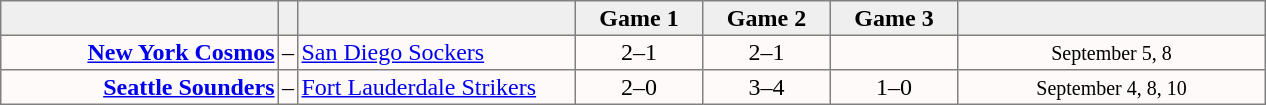<table style=border-collapse:collapse border=1 cellspacing=0 cellpadding=2>
<tr align=center bgcolor=#efefef>
<th width=180></th>
<th width=5></th>
<th width=180></th>
<th width=80>Game 1</th>
<th width=80>Game 2</th>
<th width=80>Game 3</th>
<td width=200></td>
</tr>
<tr align=center bgcolor=fffafa>
<td align=right><strong><a href='#'>New York Cosmos</a></strong></td>
<td>–</td>
<td align=left><a href='#'>San Diego Sockers</a></td>
<td>2–1</td>
<td>2–1</td>
<td></td>
<td><small>September 5, 8</small></td>
</tr>
<tr align=center bgcolor=fffafa>
<td align=right><strong><a href='#'>Seattle Sounders</a></strong></td>
<td>–</td>
<td align=left><a href='#'>Fort Lauderdale Strikers</a></td>
<td>2–0</td>
<td>3–4</td>
<td>1–0</td>
<td><small>September 4, 8, 10</small></td>
</tr>
</table>
